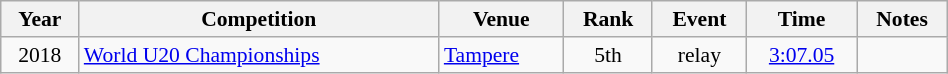<table class="wikitable" width=50% style="font-size:90%; text-align:center;">
<tr>
<th>Year</th>
<th>Competition</th>
<th>Venue</th>
<th>Rank</th>
<th>Event</th>
<th>Time</th>
<th>Notes</th>
</tr>
<tr>
<td>2018</td>
<td align=left><a href='#'>World U20 Championships</a></td>
<td align=left> <a href='#'>Tampere</a></td>
<td>5th</td>
<td> relay</td>
<td><a href='#'>3:07.05</a></td>
<td></td>
</tr>
</table>
